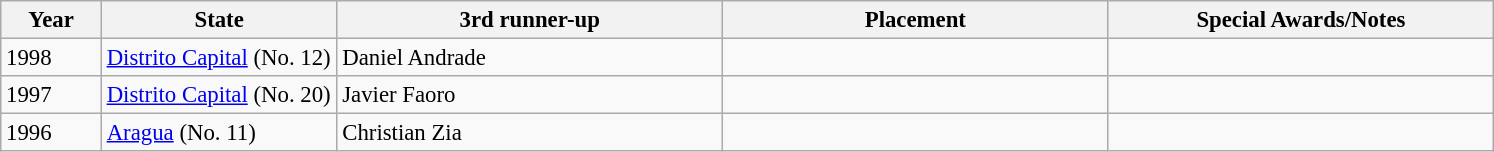<table class="wikitable" style="font-size: 95%;">
<tr>
<th width="60">Year</th>
<th width="150">State</th>
<th width="250">3rd runner-up</th>
<th width="250">Placement</th>
<th width="250">Special Awards/Notes</th>
</tr>
<tr>
<td>1998</td>
<td><a href='#'>Distrito Capital</a> (No. 12)</td>
<td>Daniel Andrade</td>
<td></td>
<td></td>
</tr>
<tr>
<td>1997</td>
<td><a href='#'>Distrito Capital</a> (No. 20)</td>
<td>Javier Faoro</td>
<td></td>
<td></td>
</tr>
<tr>
<td>1996</td>
<td><a href='#'>Aragua</a> (No. 11)</td>
<td>Christian Zia</td>
<td></td>
<td></td>
</tr>
</table>
